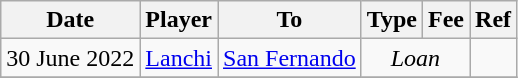<table class="wikitable">
<tr>
<th>Date</th>
<th>Player</th>
<th>To</th>
<th>Type</th>
<th>Fee</th>
<th>Ref</th>
</tr>
<tr>
<td>30 June 2022</td>
<td> <a href='#'>Lanchi</a></td>
<td><a href='#'>San Fernando</a></td>
<td colspan=2 align=center><em>Loan</em></td>
<td align=center></td>
</tr>
<tr>
</tr>
</table>
